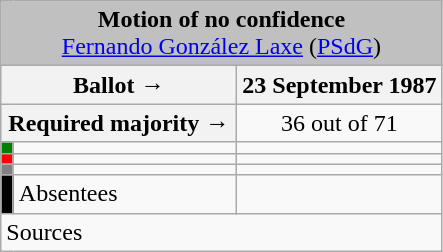<table class="wikitable" style="text-align:center;">
<tr>
<td colspan="3" align="center" bgcolor="#C0C0C0"><strong>Motion of no confidence</strong><br><a href='#'>Fernando González Laxe</a> (<a href='#'>PSdG</a>)</td>
</tr>
<tr>
<th colspan="2" width="150px">Ballot →</th>
<th>23 September 1987</th>
</tr>
<tr>
<th colspan="2">Required majority →</th>
<td>36 out of 71 </td>
</tr>
<tr>
<th width="1px" style="background:green;"></th>
<td align="left"></td>
<td></td>
</tr>
<tr>
<th style="color:inherit;background:red;"></th>
<td align="left"></td>
<td></td>
</tr>
<tr>
<th style="color:inherit;background:gray;"></th>
<td align="left"></td>
<td></td>
</tr>
<tr>
<th style="color:inherit;background:black;"></th>
<td align="left"><span>Absentees</span></td>
<td></td>
</tr>
<tr>
<td align="left" colspan="3">Sources</td>
</tr>
</table>
